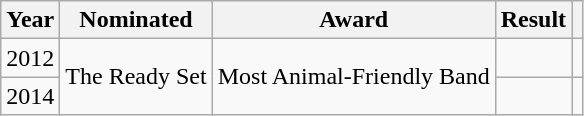<table class="wikitable">
<tr>
<th>Year</th>
<th>Nominated</th>
<th>Award</th>
<th>Result</th>
<th></th>
</tr>
<tr>
<td>2012</td>
<td rowspan="2">The Ready Set</td>
<td rowspan="2">Most Animal-Friendly Band</td>
<td></td>
<td style="text-align:center;"></td>
</tr>
<tr>
<td>2014</td>
<td></td>
<td style="text-align:center;"></td>
</tr>
</table>
